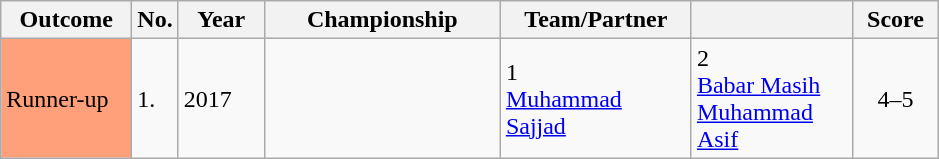<table class="sortable wikitable">
<tr>
<th width="80">Outcome</th>
<th width="20">No.</th>
<th width="50">Year</th>
<th width="150">Championship</th>
<th width="120">Team/Partner</th>
<th width="100"></th>
<th width="50">Score</th>
</tr>
<tr>
<td style="background:#ffa07a;">Runner-up</td>
<td>1.</td>
<td>2017</td>
<td></td>
<td> 1<br><a href='#'>Muhammad Sajjad</a></td>
<td> 2<br><a href='#'>Babar Masih</a><br><a href='#'>Muhammad Asif</a></td>
<td align="center">4–5</td>
</tr>
</table>
